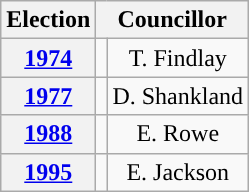<table class="wikitable" style="text-align:center">
<tr>
<th>Election</th>
<th colspan=2>Councillor</th>
</tr>
<tr>
<th><a href='#'>1974</a></th>
<td style="background-color: "></td>
<td>T. Findlay</td>
</tr>
<tr>
<th><a href='#'>1977</a></th>
<td style="background-color: "></td>
<td>D. Shankland</td>
</tr>
<tr>
<th><a href='#'>1988</a></th>
<td style="background-color: "></td>
<td>E. Rowe</td>
</tr>
<tr>
<th><a href='#'>1995</a></th>
<td style="background-color: "></td>
<td>E. Jackson</td>
</tr>
</table>
